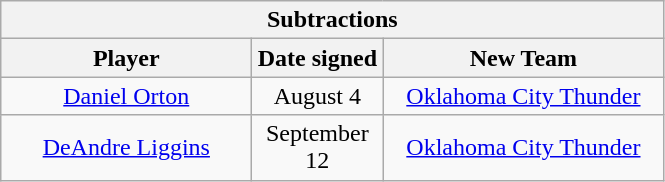<table class="wikitable" style="text-align:center">
<tr>
<th colspan=3>Subtractions</th>
</tr>
<tr>
<th style="width:160px">Player</th>
<th style="width:80px">Date signed</th>
<th style="width:180px">New Team</th>
</tr>
<tr>
<td><a href='#'>Daniel Orton</a></td>
<td>August 4</td>
<td><a href='#'>Oklahoma City Thunder</a></td>
</tr>
<tr>
<td><a href='#'>DeAndre Liggins</a></td>
<td>September 12</td>
<td><a href='#'>Oklahoma City Thunder</a></td>
</tr>
</table>
